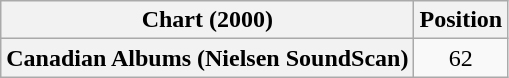<table class="wikitable plainrowheaders" style="text-align:center">
<tr>
<th scope="col">Chart (2000)</th>
<th scope="col">Position</th>
</tr>
<tr>
<th scope="row">Canadian Albums (Nielsen SoundScan)</th>
<td>62</td>
</tr>
</table>
